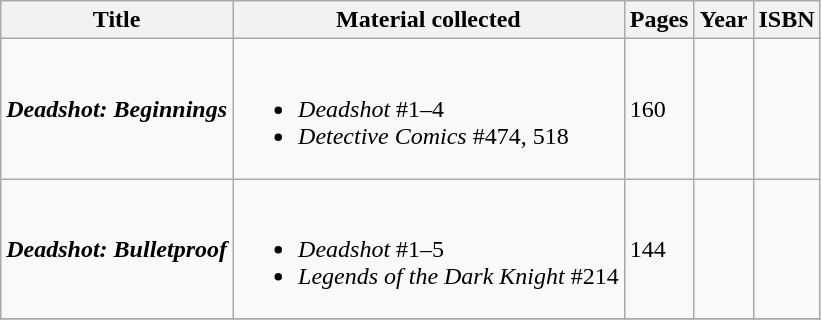<table class="wikitable">
<tr>
<th>Title</th>
<th>Material collected</th>
<th>Pages</th>
<th>Year</th>
<th>ISBN</th>
</tr>
<tr>
<td><strong><em>Deadshot: Beginnings</em></strong></td>
<td><br><ul><li><em>Deadshot</em> #1–4</li><li><em>Detective Comics</em> #474, 518</li></ul></td>
<td>160</td>
<td></td>
<td></td>
</tr>
<tr>
<td><strong><em>Deadshot: Bulletproof</em></strong></td>
<td><br><ul><li><em>Deadshot</em> #1–5</li><li><em>Legends of the Dark Knight</em> #214</li></ul></td>
<td>144</td>
<td></td>
<td></td>
</tr>
<tr>
</tr>
</table>
